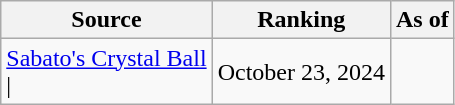<table class="wikitable" style="text-align:center">
<tr>
<th>Source</th>
<th>Ranking</th>
<th>As of</th>
</tr>
<tr>
<td align=left><a href='#'>Sabato's Crystal Ball</a><br>| </td>
<td>October 23, 2024</td>
</tr>
</table>
